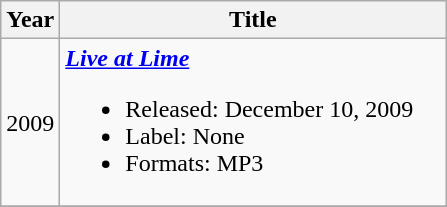<table class="wikitable">
<tr>
<th>Year</th>
<th width="250">Title</th>
</tr>
<tr>
<td>2009</td>
<td><strong><em><a href='#'>Live at Lime</a></em></strong><br><ul><li>Released: December 10, 2009</li><li>Label: None</li><li>Formats: MP3</li></ul></td>
</tr>
<tr>
</tr>
</table>
